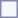<table style="border:1px solid #8888aa; background-color:#f7f8ff; padding:5px; font-size:95%; margin: 0px 12px 12px 0px;">
</table>
